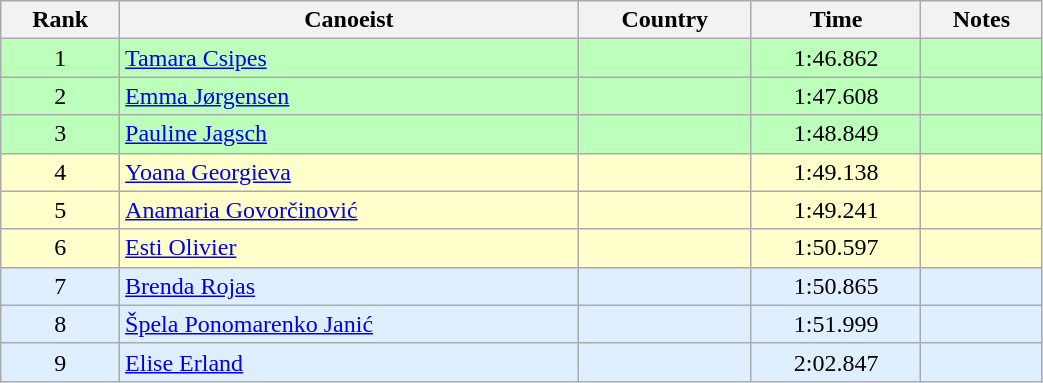<table class="wikitable" style="text-align:center;width: 55%">
<tr>
<th>Rank</th>
<th>Canoeist</th>
<th>Country</th>
<th>Time</th>
<th>Notes</th>
</tr>
<tr bgcolor=bbffbb>
<td>1</td>
<td align="left"><a href='#'>Tamara Csipes</a></td>
<td align="left"></td>
<td>1:46.862</td>
<td></td>
</tr>
<tr bgcolor=bbffbb>
<td>2</td>
<td align="left"><a href='#'>Emma Jørgensen</a></td>
<td align="left"></td>
<td>1:47.608</td>
<td></td>
</tr>
<tr bgcolor=bbffbb>
<td>3</td>
<td align="left"><a href='#'>Pauline Jagsch</a></td>
<td align="left"></td>
<td>1:48.849</td>
<td></td>
</tr>
<tr bgcolor=ffffcc>
<td>4</td>
<td align="left"><a href='#'>Yoana Georgieva</a></td>
<td align="left"></td>
<td>1:49.138</td>
<td></td>
</tr>
<tr bgcolor=ffffcc>
<td>5</td>
<td align="left"><a href='#'>Anamaria Govorčinović</a></td>
<td align="left"></td>
<td>1:49.241</td>
<td></td>
</tr>
<tr bgcolor=ffffcc>
<td>6</td>
<td align="left"><a href='#'>Esti Olivier</a></td>
<td align="left"></td>
<td>1:50.597</td>
<td></td>
</tr>
<tr bgcolor=dfefff>
<td>7</td>
<td align="left"><a href='#'>Brenda Rojas</a></td>
<td align="left"></td>
<td>1:50.865</td>
<td></td>
</tr>
<tr bgcolor=dfefff>
<td>8</td>
<td align="left"><a href='#'>Špela Ponomarenko Janić</a></td>
<td align="left"></td>
<td>1:51.999</td>
<td></td>
</tr>
<tr bgcolor=dfefff>
<td>9</td>
<td align="left"><a href='#'>Elise Erland</a></td>
<td align="left"></td>
<td>2:02.847</td>
<td></td>
</tr>
</table>
